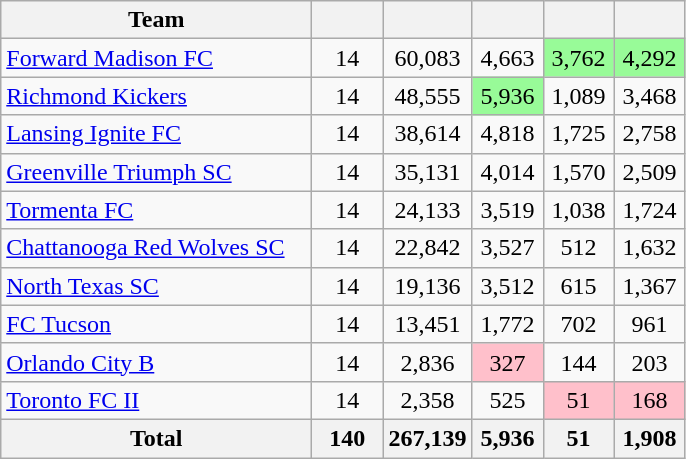<table class="wikitable sortable">
<tr>
<th width=200>Team</th>
<th width=40></th>
<th width=40></th>
<th width=40></th>
<th width=40></th>
<th width=40></th>
</tr>
<tr align=center>
<td align=left><a href='#'>Forward Madison FC</a></td>
<td>14</td>
<td>60,083</td>
<td>4,663</td>
<td bgcolor="#98fb98">3,762</td>
<td bgcolor="#98fb98">4,292</td>
</tr>
<tr align=center>
<td align=left><a href='#'>Richmond Kickers</a></td>
<td>14</td>
<td>48,555</td>
<td bgcolor="#98fb98">5,936</td>
<td>1,089</td>
<td>3,468</td>
</tr>
<tr align=center>
<td align=left><a href='#'>Lansing Ignite FC</a></td>
<td>14</td>
<td>38,614</td>
<td>4,818</td>
<td>1,725</td>
<td>2,758</td>
</tr>
<tr align=center>
<td align=left><a href='#'>Greenville Triumph SC</a></td>
<td>14</td>
<td>35,131</td>
<td>4,014</td>
<td>1,570</td>
<td>2,509</td>
</tr>
<tr align=center>
<td align=left><a href='#'>Tormenta FC</a></td>
<td>14</td>
<td>24,133</td>
<td>3,519</td>
<td>1,038</td>
<td>1,724</td>
</tr>
<tr align=center>
<td align=left><a href='#'>Chattanooga Red Wolves SC</a></td>
<td>14</td>
<td>22,842</td>
<td>3,527</td>
<td>512</td>
<td>1,632</td>
</tr>
<tr align=center>
<td align=left><a href='#'>North Texas SC</a></td>
<td>14</td>
<td>19,136</td>
<td>3,512</td>
<td>615</td>
<td>1,367</td>
</tr>
<tr align=center>
<td align=left><a href='#'>FC Tucson</a></td>
<td>14</td>
<td>13,451</td>
<td>1,772</td>
<td>702</td>
<td>961</td>
</tr>
<tr align=center>
<td align=left><a href='#'>Orlando City B</a></td>
<td>14</td>
<td>2,836</td>
<td bgcolor="#ffc0cb">327</td>
<td>144</td>
<td>203</td>
</tr>
<tr align=center>
<td align=left><a href='#'>Toronto FC II</a></td>
<td>14</td>
<td>2,358</td>
<td>525</td>
<td bgcolor="#ffc0cb">51</td>
<td bgcolor="#ffc0cb">168</td>
</tr>
<tr align=center>
<th align=left>Total</th>
<th>140</th>
<th>267,139</th>
<th>5,936</th>
<th>51</th>
<th>1,908</th>
</tr>
</table>
